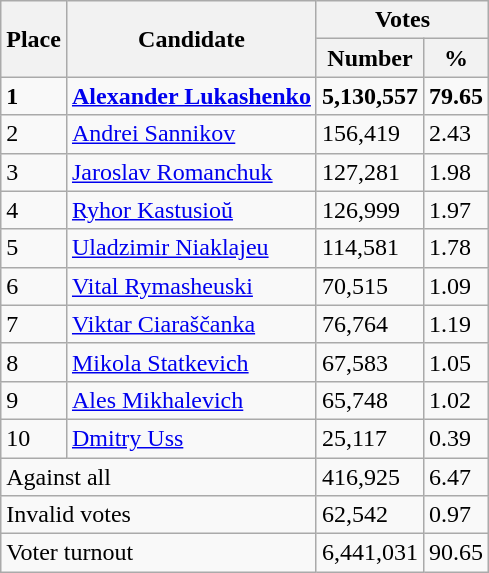<table class="wikitable">
<tr>
<th rowspan="2">Place</th>
<th rowspan="2">Candidate</th>
<th colspan="2">Votes</th>
</tr>
<tr>
<th>Number</th>
<th>%</th>
</tr>
<tr>
<td><strong>1</strong></td>
<td><strong><a href='#'>Alexander Lukashenko</a></strong></td>
<td><strong>5,130,557</strong></td>
<td><strong>79.65</strong></td>
</tr>
<tr>
<td>2</td>
<td><a href='#'>Andrei Sannikov</a></td>
<td>156,419</td>
<td>2.43</td>
</tr>
<tr>
<td>3</td>
<td><a href='#'>Jaroslav Romanchuk</a></td>
<td>127,281</td>
<td>1.98</td>
</tr>
<tr>
<td>4</td>
<td><a href='#'>Ryhor Kastusioŭ</a></td>
<td>126,999</td>
<td>1.97</td>
</tr>
<tr>
<td>5</td>
<td><a href='#'>Uladzimir Niaklajeu</a></td>
<td>114,581</td>
<td>1.78</td>
</tr>
<tr>
<td>6</td>
<td><a href='#'>Vital Rymasheuski</a></td>
<td>70,515</td>
<td>1.09</td>
</tr>
<tr>
<td>7</td>
<td><a href='#'>Viktar Ciaraščanka</a></td>
<td>76,764</td>
<td>1.19</td>
</tr>
<tr>
<td>8</td>
<td><a href='#'>Mikola Statkevich</a></td>
<td>67,583</td>
<td>1.05</td>
</tr>
<tr>
<td>9</td>
<td><a href='#'>Ales Mikhalevich</a></td>
<td>65,748</td>
<td>1.02</td>
</tr>
<tr>
<td>10</td>
<td><a href='#'>Dmitry Uss</a></td>
<td>25,117</td>
<td>0.39</td>
</tr>
<tr>
<td colspan="2">Against all</td>
<td>416,925</td>
<td>6.47</td>
</tr>
<tr>
<td colspan="2">Invalid votes</td>
<td>62,542</td>
<td>0.97</td>
</tr>
<tr>
<td colspan="2">Voter turnout</td>
<td>6,441,031</td>
<td>90.65</td>
</tr>
</table>
